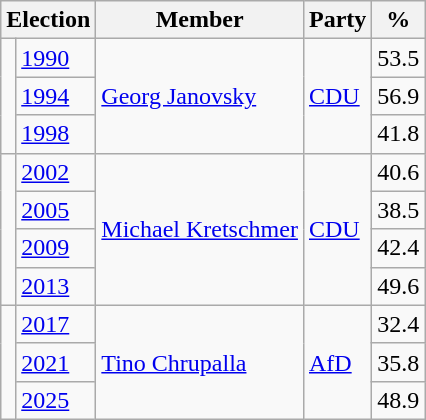<table class=wikitable>
<tr>
<th colspan=2>Election</th>
<th>Member</th>
<th>Party</th>
<th>%</th>
</tr>
<tr>
<td rowspan=3 bgcolor=></td>
<td><a href='#'>1990</a></td>
<td rowspan=3><a href='#'>Georg Janovsky</a></td>
<td rowspan=3><a href='#'>CDU</a></td>
<td align=right>53.5</td>
</tr>
<tr>
<td><a href='#'>1994</a></td>
<td align=right>56.9</td>
</tr>
<tr>
<td><a href='#'>1998</a></td>
<td align=right>41.8</td>
</tr>
<tr>
<td rowspan=4 bgcolor=></td>
<td><a href='#'>2002</a></td>
<td rowspan=4><a href='#'>Michael Kretschmer</a></td>
<td rowspan=4><a href='#'>CDU</a></td>
<td align=right>40.6</td>
</tr>
<tr>
<td><a href='#'>2005</a></td>
<td align=right>38.5</td>
</tr>
<tr>
<td><a href='#'>2009</a></td>
<td align=right>42.4</td>
</tr>
<tr>
<td><a href='#'>2013</a></td>
<td align=right>49.6</td>
</tr>
<tr>
<td rowspan=3 bgcolor=></td>
<td><a href='#'>2017</a></td>
<td rowspan=3><a href='#'>Tino Chrupalla</a></td>
<td rowspan=3><a href='#'>AfD</a></td>
<td align=right>32.4</td>
</tr>
<tr>
<td><a href='#'>2021</a></td>
<td align=right>35.8</td>
</tr>
<tr>
<td><a href='#'>2025</a></td>
<td align=right>48.9</td>
</tr>
</table>
